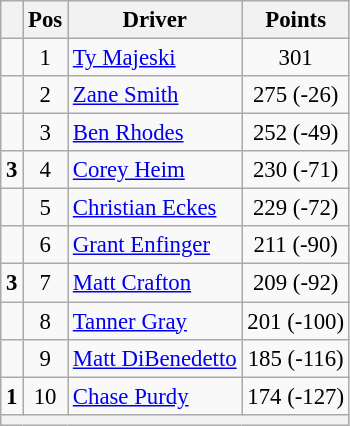<table class="wikitable" style="font-size: 95%;">
<tr>
<th></th>
<th>Pos</th>
<th>Driver</th>
<th>Points</th>
</tr>
<tr>
<td align="left"></td>
<td style="text-align:center;">1</td>
<td><a href='#'>Ty Majeski</a></td>
<td style="text-align:center;">301</td>
</tr>
<tr>
<td align="left"></td>
<td style="text-align:center;">2</td>
<td><a href='#'>Zane Smith</a></td>
<td style="text-align:center;">275 (-26)</td>
</tr>
<tr>
<td align="left"></td>
<td style="text-align:center;">3</td>
<td><a href='#'>Ben Rhodes</a></td>
<td style="text-align:center;">252 (-49)</td>
</tr>
<tr>
<td align="left"> <strong>3</strong></td>
<td style="text-align:center;">4</td>
<td><a href='#'>Corey Heim</a></td>
<td style="text-align:center;">230 (-71)</td>
</tr>
<tr>
<td align="left"></td>
<td style="text-align:center;">5</td>
<td><a href='#'>Christian Eckes</a></td>
<td style="text-align:center;">229 (-72)</td>
</tr>
<tr>
<td align="left"></td>
<td style="text-align:center;">6</td>
<td><a href='#'>Grant Enfinger</a></td>
<td style="text-align:center;">211 (-90)</td>
</tr>
<tr>
<td align="left"> <strong>3</strong></td>
<td style="text-align:center;">7</td>
<td><a href='#'>Matt Crafton</a></td>
<td style="text-align:center;">209 (-92)</td>
</tr>
<tr>
<td align="left"></td>
<td style="text-align:center;">8</td>
<td><a href='#'>Tanner Gray</a></td>
<td style="text-align:center;">201 (-100)</td>
</tr>
<tr>
<td align="left"></td>
<td style="text-align:center;">9</td>
<td><a href='#'>Matt DiBenedetto</a></td>
<td style="text-align:center;">185 (-116)</td>
</tr>
<tr>
<td align="left"> <strong>1</strong></td>
<td style="text-align:center;">10</td>
<td><a href='#'>Chase Purdy</a></td>
<td style="text-align:center;">174 (-127)</td>
</tr>
<tr class="sortbottom">
<th colspan="9"></th>
</tr>
</table>
